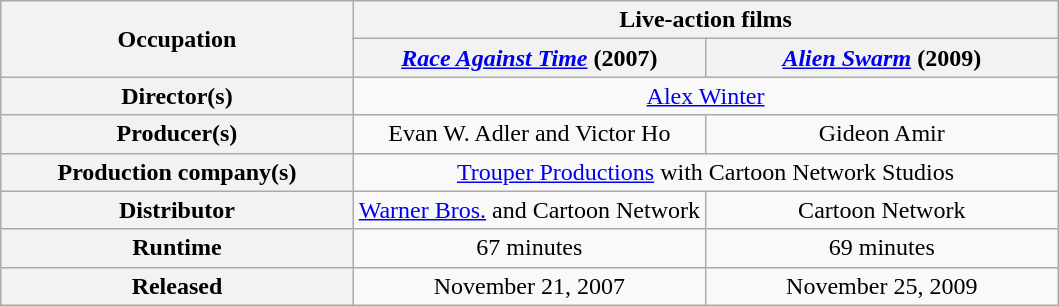<table class="wikitable" style="text-align:center;">
<tr>
<th rowspan="2" style="width:33.33%;">Occupation</th>
<th colspan="2">Live-action films</th>
</tr>
<tr>
<th style="width:33.33%;"><em><a href='#'>Race Against Time</a></em> (2007)</th>
<th style="width:33.33%;"><em><a href='#'>Alien Swarm</a></em> (2009)</th>
</tr>
<tr>
<th>Director(s)</th>
<td colspan="2"><a href='#'>Alex Winter</a></td>
</tr>
<tr>
<th>Producer(s)</th>
<td>Evan W. Adler and Victor Ho </td>
<td>Gideon Amir</td>
</tr>
<tr>
<th>Production company(s)</th>
<td colspan="2"><a href='#'>Trouper Productions</a> with Cartoon Network Studios</td>
</tr>
<tr>
<th>Distributor</th>
<td><a href='#'>Warner Bros.</a> and Cartoon Network</td>
<td>Cartoon Network</td>
</tr>
<tr>
<th>Runtime</th>
<td>67 minutes</td>
<td>69 minutes</td>
</tr>
<tr>
<th>Released</th>
<td>November 21, 2007</td>
<td>November 25, 2009</td>
</tr>
</table>
